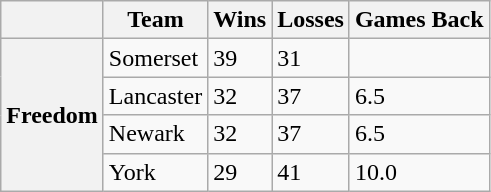<table class="wikitable">
<tr>
<th></th>
<th>Team</th>
<th>Wins</th>
<th>Losses</th>
<th>Games Back</th>
</tr>
<tr>
<th rowspan="4">Freedom</th>
<td>Somerset</td>
<td>39</td>
<td>31</td>
<td></td>
</tr>
<tr>
<td>Lancaster</td>
<td>32</td>
<td>37</td>
<td>6.5</td>
</tr>
<tr>
<td>Newark</td>
<td>32</td>
<td>37</td>
<td>6.5</td>
</tr>
<tr>
<td>York</td>
<td>29</td>
<td>41</td>
<td>10.0</td>
</tr>
</table>
